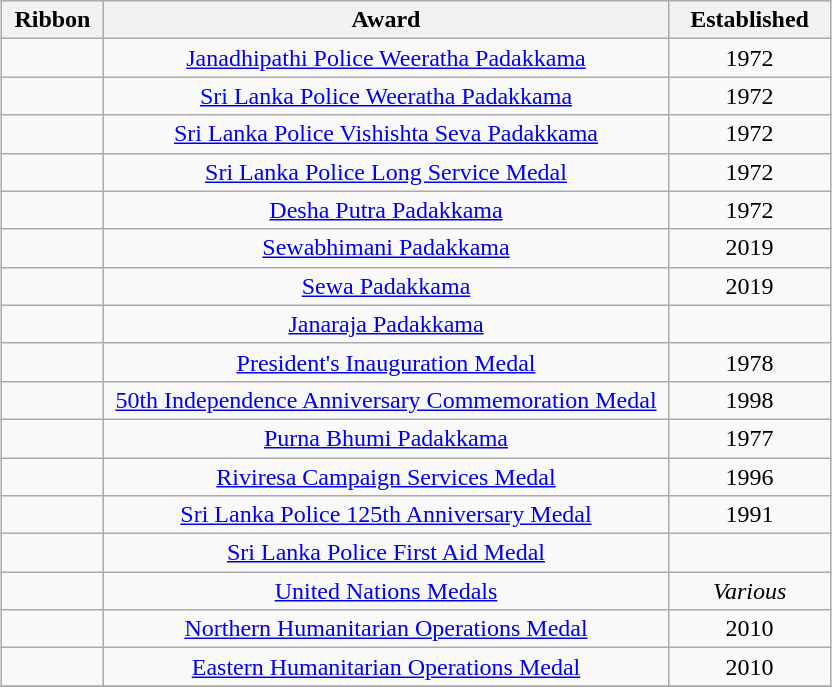<table class="wikitable" style="text-align: center;margin: 1em auto;">
<tr>
<th width= "60">Ribbon</th>
<th width= "370">Award</th>
<th width= "100">Established</th>
</tr>
<tr>
<td></td>
<td><a href='#'>Janadhipathi Police Weeratha Padakkama</a></td>
<td>1972</td>
</tr>
<tr>
<td></td>
<td><a href='#'>Sri Lanka Police Weeratha Padakkama</a></td>
<td>1972</td>
</tr>
<tr>
<td></td>
<td><a href='#'>Sri Lanka Police Vishishta Seva Padakkama</a></td>
<td>1972</td>
</tr>
<tr>
<td></td>
<td><a href='#'>Sri Lanka Police Long Service Medal</a></td>
<td>1972</td>
</tr>
<tr>
<td></td>
<td><a href='#'>Desha Putra Padakkama</a></td>
<td>1972</td>
</tr>
<tr>
<td></td>
<td><a href='#'>Sewabhimani Padakkama</a></td>
<td>2019</td>
</tr>
<tr>
<td></td>
<td><a href='#'>Sewa Padakkama</a></td>
<td>2019</td>
</tr>
<tr>
<td></td>
<td><a href='#'>Janaraja Padakkama</a></td>
<td></td>
</tr>
<tr>
<td></td>
<td><a href='#'>President's Inauguration Medal</a></td>
<td>1978</td>
</tr>
<tr>
<td></td>
<td><a href='#'>50th Independence Anniversary Commemoration Medal</a></td>
<td>1998</td>
</tr>
<tr>
<td></td>
<td><a href='#'>Purna Bhumi Padakkama</a></td>
<td>1977</td>
</tr>
<tr>
<td></td>
<td><a href='#'>Riviresa Campaign Services Medal</a></td>
<td>1996</td>
</tr>
<tr>
<td></td>
<td><a href='#'>Sri Lanka Police 125th Anniversary Medal</a></td>
<td>1991</td>
</tr>
<tr>
<td></td>
<td><a href='#'>Sri Lanka Police First Aid Medal</a></td>
<td></td>
</tr>
<tr>
<td></td>
<td><a href='#'>United Nations Medals</a></td>
<td><em>Various</em></td>
</tr>
<tr>
<td></td>
<td><a href='#'>Northern Humanitarian Operations Medal</a></td>
<td>2010</td>
</tr>
<tr>
<td></td>
<td><a href='#'>Eastern Humanitarian Operations Medal</a></td>
<td>2010</td>
</tr>
<tr>
</tr>
</table>
